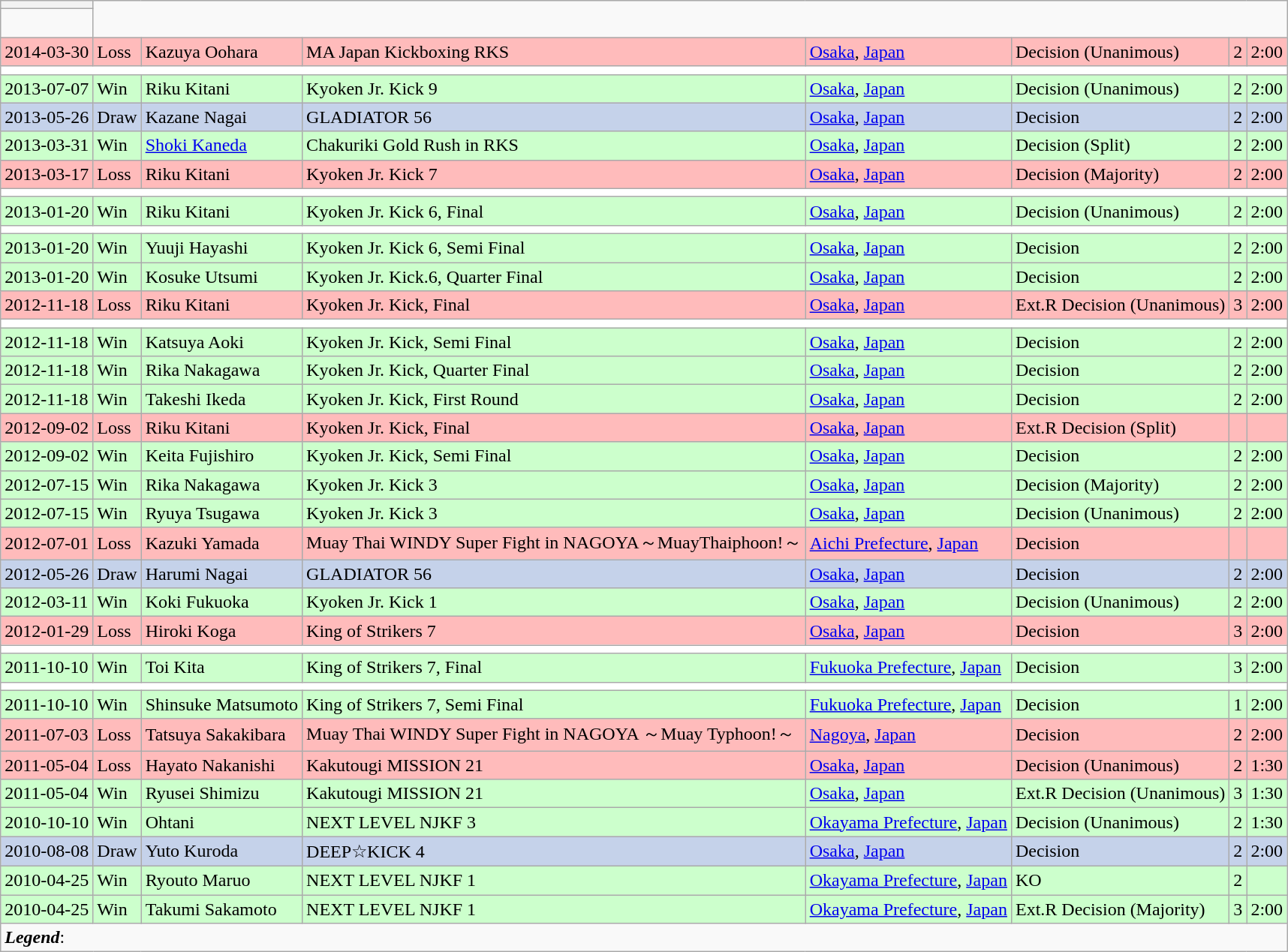<table class="wikitable mw-collapsible mw-collapsed">
<tr>
<th></th>
</tr>
<tr>
<td><br></td>
</tr>
<tr style="background:#FFBBBB;">
<td>2014-03-30</td>
<td>Loss</td>
<td align=left> Kazuya Oohara</td>
<td>MA Japan Kickboxing RKS</td>
<td><a href='#'>Osaka</a>, <a href='#'>Japan</a></td>
<td>Decision (Unanimous)</td>
<td>2</td>
<td>2:00</td>
</tr>
<tr>
<th style=background:white colspan=9></th>
</tr>
<tr style="background:#CCFFCC;">
<td>2013-07-07</td>
<td>Win</td>
<td align=left> Riku Kitani</td>
<td>Kyoken Jr. Kick 9</td>
<td><a href='#'>Osaka</a>, <a href='#'>Japan</a></td>
<td>Decision (Unanimous)</td>
<td>2</td>
<td>2:00</td>
</tr>
<tr style="background:#c5d2ea;">
<td>2013-05-26</td>
<td>Draw</td>
<td align=left> Kazane Nagai</td>
<td>GLADIATOR 56</td>
<td><a href='#'>Osaka</a>, <a href='#'>Japan</a></td>
<td>Decision</td>
<td>2</td>
<td>2:00</td>
</tr>
<tr style="background:#CCFFCC;">
<td>2013-03-31</td>
<td>Win</td>
<td align=left> <a href='#'>Shoki Kaneda</a></td>
<td>Chakuriki Gold Rush in RKS</td>
<td><a href='#'>Osaka</a>, <a href='#'>Japan</a></td>
<td>Decision (Split)</td>
<td>2</td>
<td>2:00</td>
</tr>
<tr style="background:#FFBBBB;">
<td>2013-03-17</td>
<td>Loss</td>
<td align=left> Riku Kitani</td>
<td>Kyoken Jr. Kick 7</td>
<td><a href='#'>Osaka</a>, <a href='#'>Japan</a></td>
<td>Decision (Majority)</td>
<td>2</td>
<td>2:00</td>
</tr>
<tr>
<th style=background:white colspan=9></th>
</tr>
<tr style="background:#CCFFCC;">
<td>2013-01-20</td>
<td>Win</td>
<td align=left> Riku Kitani</td>
<td>Kyoken Jr. Kick 6, Final</td>
<td><a href='#'>Osaka</a>, <a href='#'>Japan</a></td>
<td>Decision (Unanimous)</td>
<td>2</td>
<td>2:00</td>
</tr>
<tr>
<th style=background:white colspan=9></th>
</tr>
<tr style="background:#CCFFCC;">
<td>2013-01-20</td>
<td>Win</td>
<td align=left> Yuuji Hayashi</td>
<td>Kyoken Jr. Kick 6, Semi Final</td>
<td><a href='#'>Osaka</a>, <a href='#'>Japan</a></td>
<td>Decision</td>
<td>2</td>
<td>2:00</td>
</tr>
<tr style="background:#CCFFCC;">
<td>2013-01-20</td>
<td>Win</td>
<td align=left> Kosuke Utsumi</td>
<td>Kyoken Jr. Kick.6, Quarter Final</td>
<td><a href='#'>Osaka</a>, <a href='#'>Japan</a></td>
<td>Decision</td>
<td>2</td>
<td>2:00</td>
</tr>
<tr style="background:#FFBBBB;">
<td>2012-11-18</td>
<td>Loss</td>
<td align=left> Riku Kitani</td>
<td>Kyoken Jr. Kick,  Final</td>
<td><a href='#'>Osaka</a>, <a href='#'>Japan</a></td>
<td>Ext.R Decision (Unanimous)</td>
<td>3</td>
<td>2:00</td>
</tr>
<tr>
<th style=background:white colspan=9></th>
</tr>
<tr style="background:#CCFFCC;">
<td>2012-11-18</td>
<td>Win</td>
<td align=left> Katsuya Aoki</td>
<td>Kyoken Jr. Kick, Semi Final</td>
<td><a href='#'>Osaka</a>, <a href='#'>Japan</a></td>
<td>Decision</td>
<td>2</td>
<td>2:00</td>
</tr>
<tr style="background:#CCFFCC;">
<td>2012-11-18</td>
<td>Win</td>
<td align=left> Rika Nakagawa</td>
<td>Kyoken Jr. Kick, Quarter Final</td>
<td><a href='#'>Osaka</a>, <a href='#'>Japan</a></td>
<td>Decision</td>
<td>2</td>
<td>2:00</td>
</tr>
<tr style="background:#CCFFCC;">
<td>2012-11-18</td>
<td>Win</td>
<td align=left> Takeshi Ikeda</td>
<td>Kyoken Jr. Kick, First Round</td>
<td><a href='#'>Osaka</a>, <a href='#'>Japan</a></td>
<td>Decision</td>
<td>2</td>
<td>2:00</td>
</tr>
<tr style="background:#FFBBBB;">
<td>2012-09-02</td>
<td>Loss</td>
<td align=left> Riku Kitani</td>
<td>Kyoken Jr. Kick, Final</td>
<td><a href='#'>Osaka</a>, <a href='#'>Japan</a></td>
<td>Ext.R Decision (Split)</td>
<td></td>
<td></td>
</tr>
<tr style="background:#CCFFCC;">
<td>2012-09-02</td>
<td>Win</td>
<td align=left> Keita Fujishiro</td>
<td>Kyoken Jr. Kick, Semi Final</td>
<td><a href='#'>Osaka</a>, <a href='#'>Japan</a></td>
<td>Decision</td>
<td>2</td>
<td>2:00</td>
</tr>
<tr style="background:#CCFFCC;">
<td>2012-07-15</td>
<td>Win</td>
<td align=left> Rika Nakagawa</td>
<td>Kyoken Jr. Kick 3</td>
<td><a href='#'>Osaka</a>, <a href='#'>Japan</a></td>
<td>Decision (Majority)</td>
<td>2</td>
<td>2:00</td>
</tr>
<tr style="background:#CCFFCC;">
<td>2012-07-15</td>
<td>Win</td>
<td align=left> Ryuya Tsugawa</td>
<td>Kyoken Jr. Kick 3</td>
<td><a href='#'>Osaka</a>, <a href='#'>Japan</a></td>
<td>Decision (Unanimous)</td>
<td>2</td>
<td>2:00</td>
</tr>
<tr style="background:#fbb;">
<td>2012-07-01</td>
<td>Loss</td>
<td align=left> Kazuki Yamada</td>
<td>Muay Thai WINDY Super Fight in NAGOYA～MuayThaiphoon!～</td>
<td><a href='#'>Aichi Prefecture</a>, <a href='#'>Japan</a></td>
<td>Decision</td>
<td></td>
<td></td>
</tr>
<tr style="background:#c5d2ea;">
<td>2012-05-26</td>
<td>Draw</td>
<td align=left> Harumi Nagai</td>
<td>GLADIATOR 56</td>
<td><a href='#'>Osaka</a>, <a href='#'>Japan</a></td>
<td>Decision</td>
<td>2</td>
<td>2:00</td>
</tr>
<tr style="background:#CCFFCC;">
<td>2012-03-11</td>
<td>Win</td>
<td align=left> Koki Fukuoka</td>
<td>Kyoken Jr. Kick 1</td>
<td><a href='#'>Osaka</a>, <a href='#'>Japan</a></td>
<td>Decision (Unanimous)</td>
<td>2</td>
<td>2:00</td>
</tr>
<tr style="background:#FFBBBB;">
<td>2012-01-29</td>
<td>Loss</td>
<td align=left> Hiroki Koga</td>
<td>King of Strikers 7</td>
<td><a href='#'>Osaka</a>, <a href='#'>Japan</a></td>
<td>Decision</td>
<td>3</td>
<td>2:00</td>
</tr>
<tr>
<th style=background:white colspan=9></th>
</tr>
<tr style="background:#CCFFCC;">
<td>2011-10-10</td>
<td>Win</td>
<td align=left> Toi Kita</td>
<td>King of Strikers 7, Final</td>
<td><a href='#'>Fukuoka Prefecture</a>, <a href='#'>Japan</a></td>
<td>Decision</td>
<td>3</td>
<td>2:00</td>
</tr>
<tr>
<th style=background:white colspan=9></th>
</tr>
<tr style="background:#CCFFCC;">
<td>2011-10-10</td>
<td>Win</td>
<td align=left> Shinsuke Matsumoto</td>
<td>King of Strikers 7, Semi Final</td>
<td><a href='#'>Fukuoka Prefecture</a>, <a href='#'>Japan</a></td>
<td>Decision</td>
<td>1</td>
<td>2:00</td>
</tr>
<tr style="background:#FFBBBB;">
<td>2011-07-03</td>
<td>Loss</td>
<td align=left> Tatsuya Sakakibara</td>
<td>Muay Thai WINDY Super Fight in NAGOYA ～Muay Typhoon!～</td>
<td><a href='#'>Nagoya</a>, <a href='#'>Japan</a></td>
<td>Decision</td>
<td>2</td>
<td>2:00</td>
</tr>
<tr style="background:#FFBBBB;">
<td>2011-05-04</td>
<td>Loss</td>
<td align=left> Hayato Nakanishi</td>
<td>Kakutougi MISSION 21</td>
<td><a href='#'>Osaka</a>, <a href='#'>Japan</a></td>
<td>Decision (Unanimous)</td>
<td>2</td>
<td>1:30</td>
</tr>
<tr style="background:#CCFFCC;">
<td>2011-05-04</td>
<td>Win</td>
<td align=left> Ryusei Shimizu</td>
<td>Kakutougi MISSION 21</td>
<td><a href='#'>Osaka</a>, <a href='#'>Japan</a></td>
<td>Ext.R Decision (Unanimous)</td>
<td>3</td>
<td>1:30</td>
</tr>
<tr style="background:#CCFFCC;">
<td>2010-10-10</td>
<td>Win</td>
<td align=left> Ohtani</td>
<td>NEXT LEVEL NJKF 3</td>
<td><a href='#'>Okayama Prefecture</a>, <a href='#'>Japan</a></td>
<td>Decision (Unanimous)</td>
<td>2</td>
<td>1:30</td>
</tr>
<tr style="background:#c5d2ea;">
<td>2010-08-08</td>
<td>Draw</td>
<td align=left> Yuto Kuroda</td>
<td>DEEP☆KICK 4</td>
<td><a href='#'>Osaka</a>, <a href='#'>Japan</a></td>
<td>Decision</td>
<td>2</td>
<td>2:00</td>
</tr>
<tr style="background:#CCFFCC;">
<td>2010-04-25</td>
<td>Win</td>
<td align=left> Ryouto Maruo</td>
<td>NEXT LEVEL NJKF 1</td>
<td><a href='#'>Okayama Prefecture</a>, <a href='#'>Japan</a></td>
<td>KO</td>
<td>2</td>
<td></td>
</tr>
<tr style="background:#CCFFCC;">
<td>2010-04-25</td>
<td>Win</td>
<td align=left> Takumi Sakamoto</td>
<td>NEXT LEVEL NJKF 1</td>
<td><a href='#'>Okayama Prefecture</a>, <a href='#'>Japan</a></td>
<td>Ext.R Decision (Majority)</td>
<td>3</td>
<td>2:00</td>
</tr>
<tr>
<td colspan=9><strong><em>Legend</em></strong>:    <br></td>
</tr>
</table>
